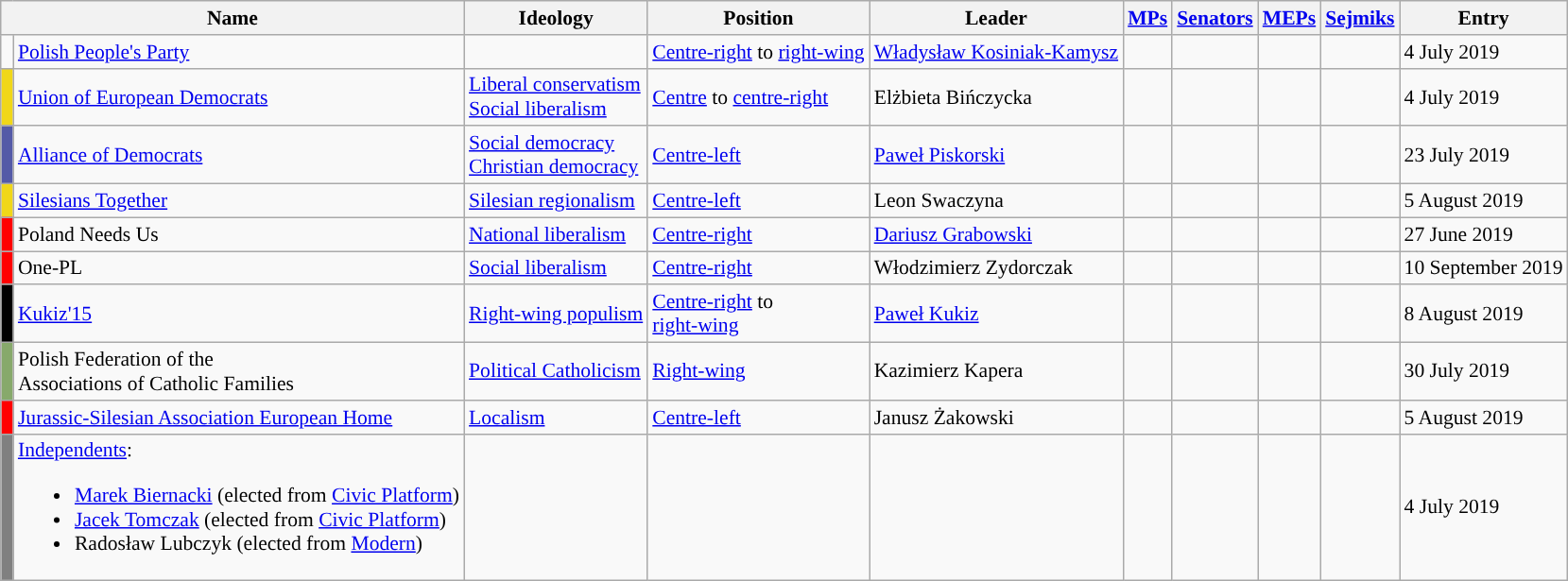<table class="wikitable" style="font-size:90%;">
<tr>
<th colspan="2">Name</th>
<th>Ideology</th>
<th>Position</th>
<th>Leader</th>
<th><a href='#'>MPs</a></th>
<th><a href='#'>Senators</a></th>
<th><a href='#'>MEPs</a></th>
<th><a href='#'>Sejmiks</a></th>
<th>Entry</th>
</tr>
<tr>
<td style="width:2px;background:"></td>
<td><a href='#'>Polish People's Party</a></td>
<td></td>
<td><a href='#'>Centre-right</a> to <a href='#'>right-wing</a></td>
<td><a href='#'>Władysław Kosiniak-Kamysz</a></td>
<td></td>
<td></td>
<td></td>
<td></td>
<td>4 July 2019</td>
</tr>
<tr>
<td style="width:2px;background:#F0D719;"></td>
<td><a href='#'>Union of European Democrats</a></td>
<td><a href='#'>Liberal conservatism</a><br><a href='#'>Social liberalism</a></td>
<td><a href='#'>Centre</a> to <a href='#'>centre-right</a></td>
<td>Elżbieta Bińczycka</td>
<td></td>
<td></td>
<td></td>
<td></td>
<td>4 July 2019</td>
</tr>
<tr>
<td style="width:2px;background:#545AA7;"></td>
<td><a href='#'>Alliance of Democrats</a></td>
<td><a href='#'>Social democracy</a><br><a href='#'>Christian democracy</a></td>
<td><a href='#'>Centre-left</a></td>
<td><a href='#'>Paweł Piskorski</a></td>
<td></td>
<td></td>
<td></td>
<td></td>
<td>23 July 2019</td>
</tr>
<tr>
<td style="width:2px;background:#F0D719;"></td>
<td><a href='#'>Silesians Together</a></td>
<td><a href='#'>Silesian regionalism</a></td>
<td><a href='#'>Centre-left</a></td>
<td>Leon Swaczyna</td>
<td></td>
<td></td>
<td></td>
<td></td>
<td>5 August 2019</td>
</tr>
<tr>
<td style="width:2px;background:red;"></td>
<td>Poland Needs Us</td>
<td><a href='#'>National liberalism</a></td>
<td><a href='#'>Centre-right</a></td>
<td><a href='#'>Dariusz Grabowski</a></td>
<td></td>
<td></td>
<td></td>
<td></td>
<td>27 June 2019</td>
</tr>
<tr>
<td style="width:2px;background:red;"></td>
<td>One-PL</td>
<td><a href='#'>Social liberalism</a></td>
<td><a href='#'>Centre-right</a></td>
<td>Włodzimierz Zydorczak</td>
<td></td>
<td></td>
<td></td>
<td></td>
<td>10 September 2019</td>
</tr>
<tr>
<td style="width:2px;background:black;"></td>
<td><a href='#'>Kukiz'15</a></td>
<td><a href='#'>Right-wing populism</a></td>
<td><a href='#'>Centre-right</a> to<br><a href='#'>right-wing</a></td>
<td><a href='#'>Paweł Kukiz</a></td>
<td></td>
<td></td>
<td></td>
<td></td>
<td>8 August 2019</td>
</tr>
<tr>
<td style="width:2px;background:#87A96B;"></td>
<td>Polish Federation of the<br>Associations of Catholic Families</td>
<td><a href='#'>Political Catholicism</a></td>
<td><a href='#'>Right-wing</a></td>
<td>Kazimierz Kapera</td>
<td></td>
<td></td>
<td></td>
<td></td>
<td>30 July 2019</td>
</tr>
<tr>
<td style="width:2px;background:red;"></td>
<td><a href='#'>Jurassic-Silesian Association European Home</a></td>
<td><a href='#'>Localism</a></td>
<td><a href='#'>Centre-left</a></td>
<td>Janusz Żakowski</td>
<td></td>
<td></td>
<td></td>
<td></td>
<td>5 August 2019</td>
</tr>
<tr>
<td style="width:2px;background:grey;"></td>
<td><a href='#'>Independents</a>:<br><ul><li><a href='#'>Marek Biernacki</a> (elected from <a href='#'>Civic Platform</a>)</li><li><a href='#'>Jacek Tomczak</a> (elected from <a href='#'>Civic Platform</a>)</li><li>Radosław Lubczyk (elected from <a href='#'>Modern</a>)</li></ul></td>
<td></td>
<td></td>
<td></td>
<td></td>
<td></td>
<td></td>
<td></td>
<td>4 July 2019</td>
</tr>
</table>
